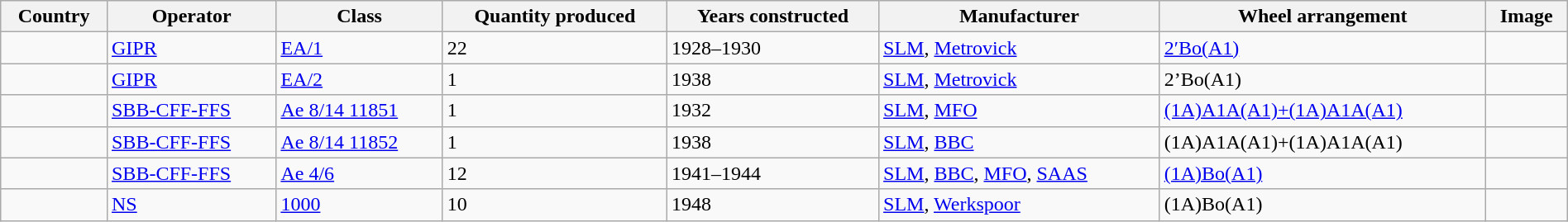<table class="wikitable sortable" width="100%">
<tr>
<th>Country</th>
<th>Operator</th>
<th>Class</th>
<th>Quantity produced</th>
<th>Years constructed</th>
<th>Manufacturer</th>
<th>Wheel arrangement</th>
<th>Image</th>
</tr>
<tr>
<td></td>
<td><a href='#'>GIPR</a></td>
<td><a href='#'>EA/1</a></td>
<td>22</td>
<td>1928–1930</td>
<td><a href='#'>SLM</a>, <a href='#'>Metrovick</a></td>
<td><a href='#'>2′Bo(A1)</a></td>
<td></td>
</tr>
<tr>
<td></td>
<td><a href='#'>GIPR</a></td>
<td><a href='#'>EA/2</a></td>
<td>1</td>
<td>1938</td>
<td><a href='#'>SLM</a>, <a href='#'>Metrovick</a></td>
<td>2’Bo(A1)</td>
<td></td>
</tr>
<tr>
<td></td>
<td><a href='#'>SBB-CFF-FFS</a></td>
<td><a href='#'>Ae 8/14 11851</a></td>
<td>1</td>
<td>1932</td>
<td><a href='#'>SLM</a>, <a href='#'>MFO</a></td>
<td><a href='#'>(1A)A1A(A1)+(1A)A1A(A1)</a></td>
<td></td>
</tr>
<tr>
<td></td>
<td><a href='#'>SBB-CFF-FFS</a></td>
<td><a href='#'>Ae 8/14 11852</a></td>
<td>1</td>
<td>1938</td>
<td><a href='#'>SLM</a>, <a href='#'>BBC</a></td>
<td>(1A)A1A(A1)+(1A)A1A(A1)</td>
<td></td>
</tr>
<tr>
<td></td>
<td><a href='#'>SBB-CFF-FFS</a></td>
<td><a href='#'>Ae 4/6</a></td>
<td>12</td>
<td>1941–1944</td>
<td><a href='#'>SLM</a>, <a href='#'>BBC</a>, <a href='#'>MFO</a>, <a href='#'>SAAS</a></td>
<td><a href='#'>(1A)Bo(A1)</a></td>
<td></td>
</tr>
<tr>
<td></td>
<td><a href='#'>NS</a></td>
<td><a href='#'>1000</a></td>
<td>10</td>
<td>1948</td>
<td><a href='#'>SLM</a>, <a href='#'>Werkspoor</a></td>
<td>(1A)Bo(A1)</td>
<td></td>
</tr>
</table>
